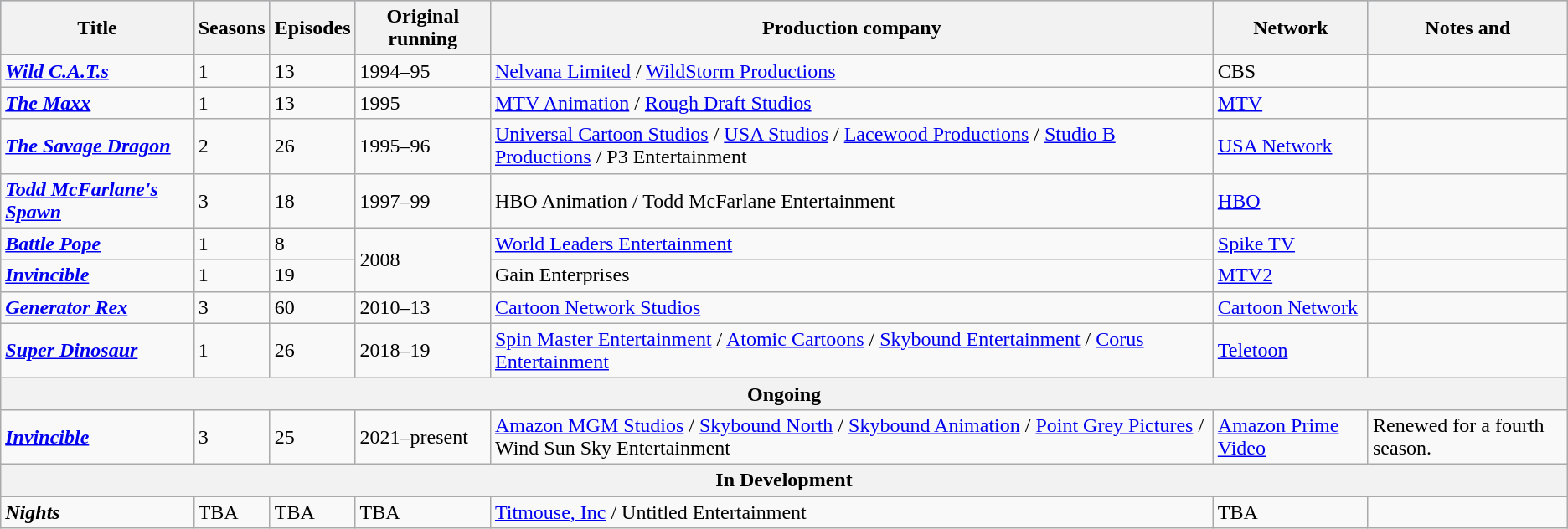<table class="wikitable sortable">
<tr style="background:#b0c4de;">
<th>Title</th>
<th>Seasons</th>
<th>Episodes</th>
<th>Original running</th>
<th>Production company</th>
<th>Network</th>
<th>Notes and </th>
</tr>
<tr>
<td><strong><em><a href='#'>Wild C.A.T.s</a></em></strong></td>
<td>1</td>
<td>13</td>
<td>1994–95</td>
<td><a href='#'>Nelvana Limited</a> / <a href='#'>WildStorm Productions</a></td>
<td>CBS</td>
<td></td>
</tr>
<tr>
<td><strong><em><a href='#'>The Maxx</a></em></strong></td>
<td>1</td>
<td>13</td>
<td>1995</td>
<td><a href='#'>MTV Animation</a> / <a href='#'>Rough Draft Studios</a></td>
<td><a href='#'>MTV</a></td>
<td></td>
</tr>
<tr>
<td><strong><em><a href='#'>The Savage Dragon</a></em></strong></td>
<td>2</td>
<td>26</td>
<td>1995–96</td>
<td><a href='#'>Universal Cartoon Studios</a> / <a href='#'>USA Studios</a> / <a href='#'>Lacewood Productions</a>  / <a href='#'>Studio B Productions</a>  / P3 Entertainment</td>
<td><a href='#'>USA Network</a></td>
<td></td>
</tr>
<tr>
<td><strong><em><a href='#'>Todd McFarlane's Spawn</a></em></strong></td>
<td>3</td>
<td>18</td>
<td>1997–99</td>
<td>HBO Animation / Todd McFarlane Entertainment</td>
<td><a href='#'>HBO</a></td>
<td></td>
</tr>
<tr>
<td><strong><em><a href='#'>Battle Pope</a></em></strong></td>
<td>1</td>
<td>8</td>
<td rowspan="2">2008</td>
<td><a href='#'>World Leaders Entertainment</a></td>
<td><a href='#'>Spike TV</a></td>
<td></td>
</tr>
<tr>
<td><strong><em><a href='#'>Invincible</a></em></strong></td>
<td>1</td>
<td>19</td>
<td>Gain Enterprises</td>
<td><a href='#'>MTV2</a></td>
<td></td>
</tr>
<tr>
<td><strong><em><a href='#'>Generator Rex</a></em></strong></td>
<td>3</td>
<td>60</td>
<td>2010–13</td>
<td><a href='#'>Cartoon Network Studios</a></td>
<td><a href='#'>Cartoon Network</a></td>
<td></td>
</tr>
<tr>
<td><strong><em><a href='#'>Super Dinosaur</a></em></strong></td>
<td>1</td>
<td>26</td>
<td>2018–19</td>
<td><a href='#'>Spin Master Entertainment</a> / <a href='#'>Atomic Cartoons</a> / <a href='#'>Skybound Entertainment</a> / <a href='#'>Corus Entertainment</a></td>
<td><a href='#'>Teletoon</a></td>
<td></td>
</tr>
<tr>
<th colspan="7">Ongoing</th>
</tr>
<tr>
<td><strong><em><a href='#'>Invincible</a></em></strong></td>
<td>3</td>
<td>25</td>
<td>2021–present</td>
<td><a href='#'>Amazon MGM Studios</a> / <a href='#'>Skybound North</a> / <a href='#'>Skybound Animation</a> / <a href='#'>Point Grey Pictures</a> / Wind Sun Sky Entertainment</td>
<td><a href='#'>Amazon Prime Video</a></td>
<td>Renewed for a fourth season.</td>
</tr>
<tr>
<th colspan="7">In Development</th>
</tr>
<tr>
<td><strong><em>Nights</em></strong></td>
<td>TBA</td>
<td>TBA</td>
<td>TBA</td>
<td><a href='#'>Titmouse, Inc</a> / Untitled Entertainment</td>
<td>TBA</td>
<td></td>
</tr>
</table>
